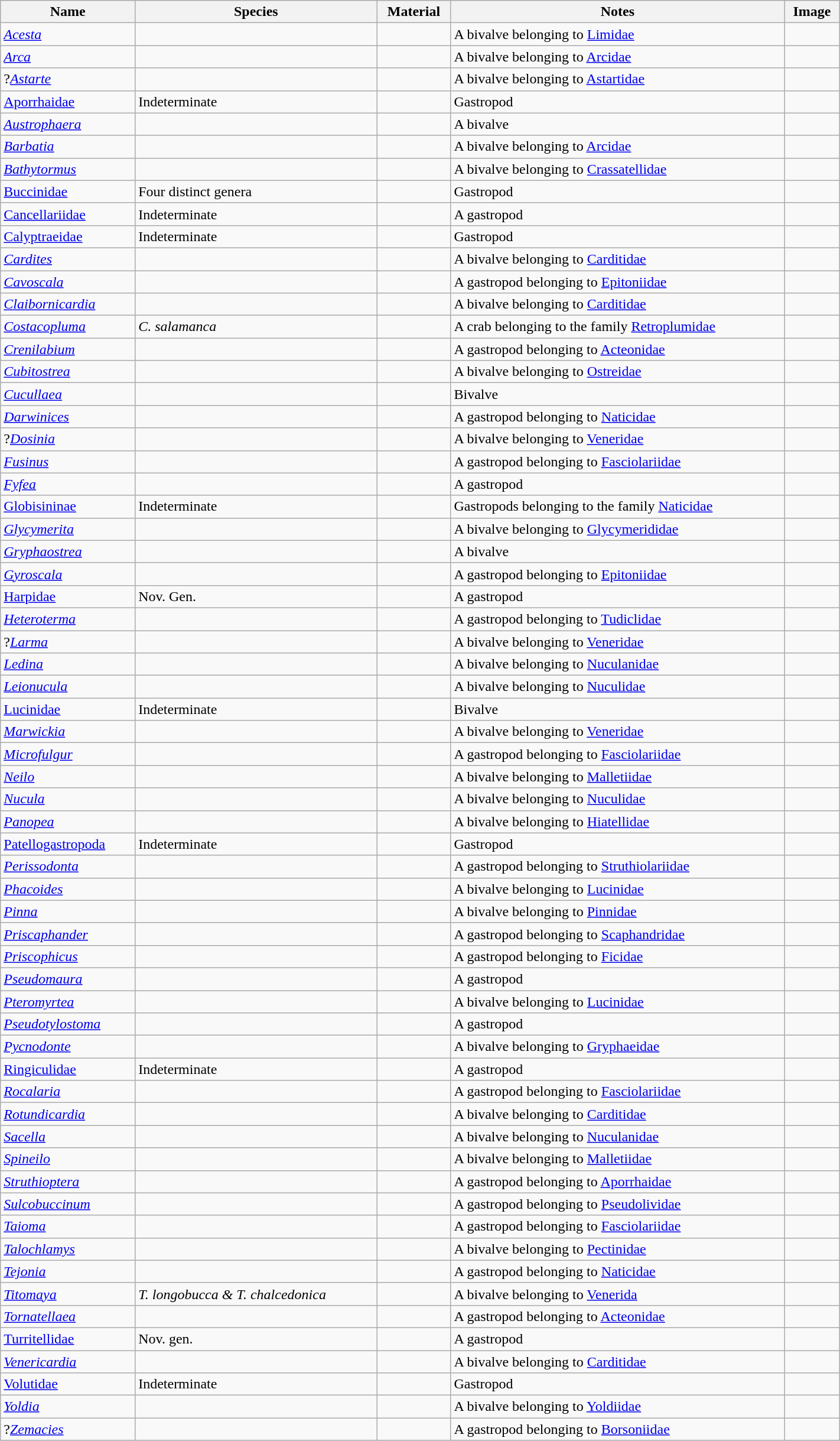<table class="wikitable" align="center" width="75%">
<tr>
<th>Name</th>
<th>Species</th>
<th>Material</th>
<th>Notes</th>
<th>Image</th>
</tr>
<tr>
<td><em><a href='#'>Acesta</a></em></td>
<td></td>
<td></td>
<td>A bivalve belonging to <a href='#'>Limidae</a></td>
<td></td>
</tr>
<tr>
<td><em><a href='#'>Arca</a></em></td>
<td></td>
<td></td>
<td>A bivalve belonging to <a href='#'>Arcidae</a></td>
<td></td>
</tr>
<tr>
<td>?<em><a href='#'>Astarte</a></em></td>
<td></td>
<td></td>
<td>A bivalve belonging to <a href='#'>Astartidae</a></td>
<td></td>
</tr>
<tr>
<td><a href='#'>Aporrhaidae</a></td>
<td>Indeterminate</td>
<td></td>
<td>Gastropod</td>
<td></td>
</tr>
<tr>
<td><em><a href='#'>Austrophaera</a></em></td>
<td></td>
<td></td>
<td>A bivalve</td>
<td></td>
</tr>
<tr>
<td><em><a href='#'>Barbatia</a></em></td>
<td></td>
<td></td>
<td>A bivalve belonging to <a href='#'>Arcidae</a></td>
<td></td>
</tr>
<tr>
<td><em><a href='#'>Bathytormus</a></em></td>
<td></td>
<td></td>
<td>A bivalve belonging to <a href='#'>Crassatellidae</a></td>
<td></td>
</tr>
<tr>
<td><a href='#'>Buccinidae</a></td>
<td>Four distinct genera</td>
<td></td>
<td>Gastropod</td>
<td></td>
</tr>
<tr>
<td><a href='#'>Cancellariidae</a></td>
<td>Indeterminate</td>
<td></td>
<td>A gastropod</td>
<td></td>
</tr>
<tr>
<td><a href='#'>Calyptraeidae</a></td>
<td>Indeterminate</td>
<td></td>
<td>Gastropod</td>
<td></td>
</tr>
<tr>
<td><em><a href='#'>Cardites</a></em></td>
<td></td>
<td></td>
<td>A bivalve belonging to <a href='#'>Carditidae</a></td>
<td></td>
</tr>
<tr>
<td><em><a href='#'>Cavoscala</a></em></td>
<td></td>
<td></td>
<td>A gastropod belonging to <a href='#'>Epitoniidae</a></td>
<td></td>
</tr>
<tr>
<td><em><a href='#'>Claibornicardia</a></em></td>
<td></td>
<td></td>
<td>A bivalve belonging to <a href='#'>Carditidae</a></td>
<td></td>
</tr>
<tr>
<td><em><a href='#'>Costacopluma</a></em></td>
<td><em>C. salamanca</em></td>
<td></td>
<td>A crab belonging to the family <a href='#'>Retroplumidae</a></td>
<td></td>
</tr>
<tr>
<td><em><a href='#'>Crenilabium</a></em></td>
<td></td>
<td></td>
<td>A gastropod belonging to <a href='#'>Acteonidae</a></td>
<td></td>
</tr>
<tr>
<td><em><a href='#'>Cubitostrea</a></em></td>
<td></td>
<td></td>
<td>A bivalve belonging to <a href='#'>Ostreidae</a></td>
<td></td>
</tr>
<tr>
<td><em><a href='#'>Cucullaea</a></em></td>
<td></td>
<td></td>
<td>Bivalve</td>
<td></td>
</tr>
<tr>
<td><em><a href='#'>Darwinices</a></em></td>
<td></td>
<td></td>
<td>A gastropod belonging to <a href='#'>Naticidae</a></td>
<td></td>
</tr>
<tr>
<td>?<em><a href='#'>Dosinia</a></em></td>
<td></td>
<td></td>
<td>A bivalve belonging to <a href='#'>Veneridae</a></td>
<td></td>
</tr>
<tr>
<td><em><a href='#'>Fusinus</a></em></td>
<td></td>
<td></td>
<td>A gastropod belonging to <a href='#'>Fasciolariidae</a></td>
<td></td>
</tr>
<tr>
<td><em><a href='#'>Fyfea</a></em></td>
<td></td>
<td></td>
<td>A gastropod</td>
<td></td>
</tr>
<tr>
<td><a href='#'>Globisininae</a></td>
<td>Indeterminate</td>
<td></td>
<td>Gastropods belonging to the family <a href='#'>Naticidae</a></td>
<td></td>
</tr>
<tr>
<td><em><a href='#'>Glycymerita</a></em></td>
<td></td>
<td></td>
<td>A bivalve belonging to <a href='#'>Glycymerididae</a></td>
<td></td>
</tr>
<tr>
<td><em><a href='#'>Gryphaostrea</a></em></td>
<td></td>
<td></td>
<td>A bivalve</td>
<td></td>
</tr>
<tr>
<td><em><a href='#'>Gyroscala</a></em></td>
<td></td>
<td></td>
<td>A gastropod belonging to <a href='#'>Epitoniidae</a></td>
<td></td>
</tr>
<tr>
<td><a href='#'>Harpidae</a></td>
<td>Nov. Gen.</td>
<td></td>
<td>A gastropod</td>
<td></td>
</tr>
<tr>
<td><em><a href='#'>Heteroterma</a></em></td>
<td></td>
<td></td>
<td>A gastropod belonging to <a href='#'>Tudiclidae</a></td>
<td></td>
</tr>
<tr>
<td>?<a href='#'><em>Larma</em></a></td>
<td></td>
<td></td>
<td>A bivalve belonging to <a href='#'>Veneridae</a></td>
<td></td>
</tr>
<tr>
<td><em><a href='#'>Ledina</a></em></td>
<td></td>
<td></td>
<td>A bivalve belonging to <a href='#'>Nuculanidae</a></td>
<td></td>
</tr>
<tr>
<td><em><a href='#'>Leionucula</a></em></td>
<td></td>
<td></td>
<td>A bivalve belonging to <a href='#'>Nuculidae</a></td>
<td></td>
</tr>
<tr>
<td><a href='#'>Lucinidae</a></td>
<td>Indeterminate</td>
<td></td>
<td>Bivalve</td>
<td></td>
</tr>
<tr>
<td><em><a href='#'>Marwickia</a></em></td>
<td></td>
<td></td>
<td>A bivalve belonging to <a href='#'>Veneridae</a></td>
<td></td>
</tr>
<tr>
<td><em><a href='#'>Microfulgur</a></em></td>
<td></td>
<td></td>
<td>A gastropod belonging to <a href='#'>Fasciolariidae</a></td>
<td></td>
</tr>
<tr>
<td><em><a href='#'>Neilo</a></em></td>
<td></td>
<td></td>
<td>A bivalve belonging to <a href='#'>Malletiidae</a></td>
<td></td>
</tr>
<tr>
<td><em><a href='#'>Nucula</a></em></td>
<td></td>
<td></td>
<td>A bivalve belonging to <a href='#'>Nuculidae</a></td>
<td></td>
</tr>
<tr>
<td><em><a href='#'>Panopea</a></em></td>
<td></td>
<td></td>
<td>A bivalve belonging to <a href='#'>Hiatellidae</a></td>
<td></td>
</tr>
<tr>
<td><a href='#'>Patellogastropoda</a></td>
<td>Indeterminate</td>
<td></td>
<td>Gastropod</td>
<td></td>
</tr>
<tr>
<td><em><a href='#'>Perissodonta</a></em></td>
<td></td>
<td></td>
<td>A gastropod belonging to <a href='#'>Struthiolariidae</a></td>
<td></td>
</tr>
<tr>
<td><em><a href='#'>Phacoides</a></em></td>
<td></td>
<td></td>
<td>A bivalve belonging to <a href='#'>Lucinidae</a></td>
<td></td>
</tr>
<tr>
<td><em><a href='#'>Pinna</a></em></td>
<td></td>
<td></td>
<td>A bivalve belonging to <a href='#'>Pinnidae</a></td>
<td></td>
</tr>
<tr>
<td><em><a href='#'>Priscaphander</a></em></td>
<td></td>
<td></td>
<td>A gastropod belonging to <a href='#'>Scaphandridae</a></td>
<td></td>
</tr>
<tr>
<td><em><a href='#'>Priscophicus</a></em></td>
<td></td>
<td></td>
<td>A gastropod belonging to <a href='#'>Ficidae</a></td>
<td></td>
</tr>
<tr>
<td><em><a href='#'>Pseudomaura</a></em></td>
<td></td>
<td></td>
<td>A gastropod</td>
<td></td>
</tr>
<tr>
<td><em><a href='#'>Pteromyrtea</a></em></td>
<td></td>
<td></td>
<td>A bivalve belonging to <a href='#'>Lucinidae</a></td>
<td></td>
</tr>
<tr>
<td><em><a href='#'>Pseudotylostoma</a></em></td>
<td></td>
<td></td>
<td>A gastropod</td>
<td></td>
</tr>
<tr>
<td><em><a href='#'>Pycnodonte</a></em></td>
<td></td>
<td></td>
<td>A bivalve belonging to <a href='#'>Gryphaeidae</a></td>
<td></td>
</tr>
<tr>
<td><a href='#'>Ringiculidae</a></td>
<td>Indeterminate</td>
<td></td>
<td>A gastropod</td>
<td></td>
</tr>
<tr>
<td><em><a href='#'>Rocalaria</a></em></td>
<td></td>
<td></td>
<td>A gastropod belonging to <a href='#'>Fasciolariidae</a></td>
<td></td>
</tr>
<tr>
<td><em><a href='#'>Rotundicardia</a></em></td>
<td></td>
<td></td>
<td>A bivalve belonging to <a href='#'>Carditidae</a></td>
<td></td>
</tr>
<tr>
<td><em><a href='#'>Sacella</a></em></td>
<td></td>
<td></td>
<td>A bivalve belonging to <a href='#'>Nuculanidae</a></td>
<td></td>
</tr>
<tr>
<td><em><a href='#'>Spineilo</a></em></td>
<td></td>
<td></td>
<td>A bivalve belonging to <a href='#'>Malletiidae</a></td>
<td></td>
</tr>
<tr>
<td><em><a href='#'>Struthioptera</a></em></td>
<td></td>
<td></td>
<td>A gastropod belonging to <a href='#'>Aporrhaidae</a></td>
<td></td>
</tr>
<tr>
<td><em><a href='#'>Sulcobuccinum</a></em></td>
<td></td>
<td></td>
<td>A gastropod belonging to <a href='#'>Pseudolividae</a></td>
<td></td>
</tr>
<tr>
<td><em><a href='#'>Taioma</a></em></td>
<td></td>
<td></td>
<td>A gastropod belonging to <a href='#'>Fasciolariidae</a></td>
<td></td>
</tr>
<tr>
<td><em><a href='#'>Talochlamys</a></em></td>
<td></td>
<td></td>
<td>A bivalve belonging to <a href='#'>Pectinidae</a></td>
<td></td>
</tr>
<tr>
<td><em><a href='#'>Tejonia</a></em></td>
<td></td>
<td></td>
<td>A gastropod belonging to <a href='#'>Naticidae</a></td>
<td></td>
</tr>
<tr>
<td><em><a href='#'>Titomaya</a></em></td>
<td><em>T. longobucca & T. chalcedonica</em></td>
<td></td>
<td>A bivalve belonging to <a href='#'>Venerida</a></td>
<td></td>
</tr>
<tr>
<td><em><a href='#'>Tornatellaea</a></em></td>
<td></td>
<td></td>
<td>A gastropod belonging to <a href='#'>Acteonidae</a></td>
<td></td>
</tr>
<tr>
<td><a href='#'>Turritellidae</a></td>
<td>Nov. gen.</td>
<td></td>
<td>A gastropod</td>
<td></td>
</tr>
<tr>
<td><em><a href='#'>Venericardia</a></em></td>
<td></td>
<td></td>
<td>A bivalve belonging to <a href='#'>Carditidae</a></td>
<td></td>
</tr>
<tr>
<td><a href='#'>Volutidae</a></td>
<td>Indeterminate</td>
<td></td>
<td>Gastropod</td>
<td></td>
</tr>
<tr>
<td><em><a href='#'>Yoldia</a></em></td>
<td></td>
<td></td>
<td>A bivalve belonging to <a href='#'>Yoldiidae</a></td>
<td></td>
</tr>
<tr>
<td>?<em><a href='#'>Zemacies</a></em></td>
<td></td>
<td></td>
<td>A gastropod belonging to <a href='#'>Borsoniidae</a></td>
<td></td>
</tr>
</table>
